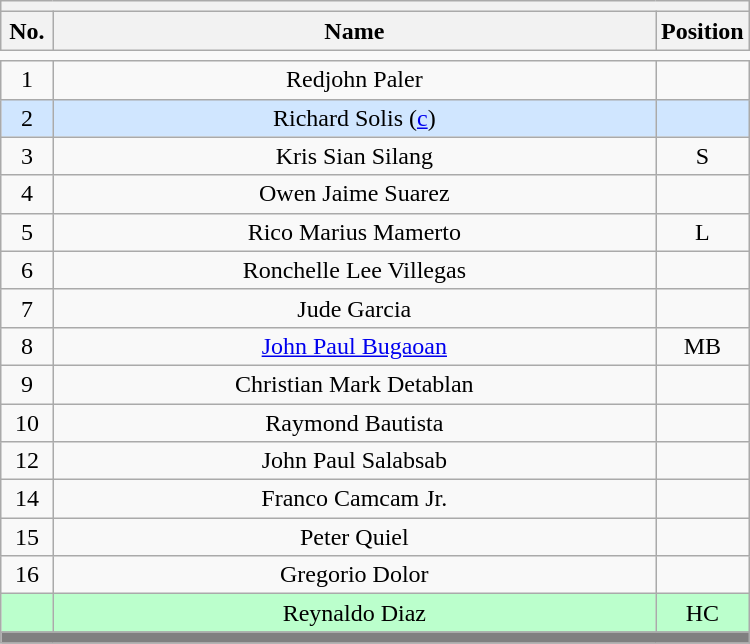<table class='wikitable mw-collapsible mw-collapsed' style="text-align: center; width: 500px; border: none">
<tr>
<th style='text-align: left;' colspan=3></th>
</tr>
<tr>
<th style='width: 7%;'>No.</th>
<th>Name</th>
<th style='width: 10%;'>Position</th>
</tr>
<tr>
<td style='border: none;'></td>
</tr>
<tr>
<td>1</td>
<td>Redjohn Paler</td>
<td></td>
</tr>
<tr style="background:#D0E6FF">
<td>2</td>
<td>Richard Solis (<a href='#'>c</a>)</td>
<td></td>
</tr>
<tr>
<td>3</td>
<td>Kris Sian Silang</td>
<td>S</td>
</tr>
<tr>
<td>4</td>
<td>Owen Jaime Suarez</td>
<td></td>
</tr>
<tr>
<td>5</td>
<td>Rico Marius Mamerto</td>
<td>L</td>
</tr>
<tr>
<td>6</td>
<td>Ronchelle Lee Villegas</td>
<td></td>
</tr>
<tr>
<td>7</td>
<td>Jude Garcia</td>
<td></td>
</tr>
<tr>
<td>8</td>
<td><a href='#'>John Paul Bugaoan</a></td>
<td>MB</td>
</tr>
<tr>
<td>9</td>
<td>Christian Mark Detablan</td>
<td></td>
</tr>
<tr>
<td>10</td>
<td>Raymond Bautista</td>
<td></td>
</tr>
<tr>
<td>12</td>
<td>John Paul Salabsab</td>
<td></td>
</tr>
<tr>
<td>14</td>
<td>Franco Camcam Jr.</td>
<td></td>
</tr>
<tr>
<td>15</td>
<td>Peter Quiel</td>
<td></td>
</tr>
<tr>
<td>16</td>
<td>Gregorio Dolor</td>
<td></td>
</tr>
<tr style="background:#BBFFCC">
<td></td>
<td>Reynaldo Diaz</td>
<td>HC</td>
</tr>
<tr>
<th style='background: grey;' colspan=3></th>
</tr>
</table>
